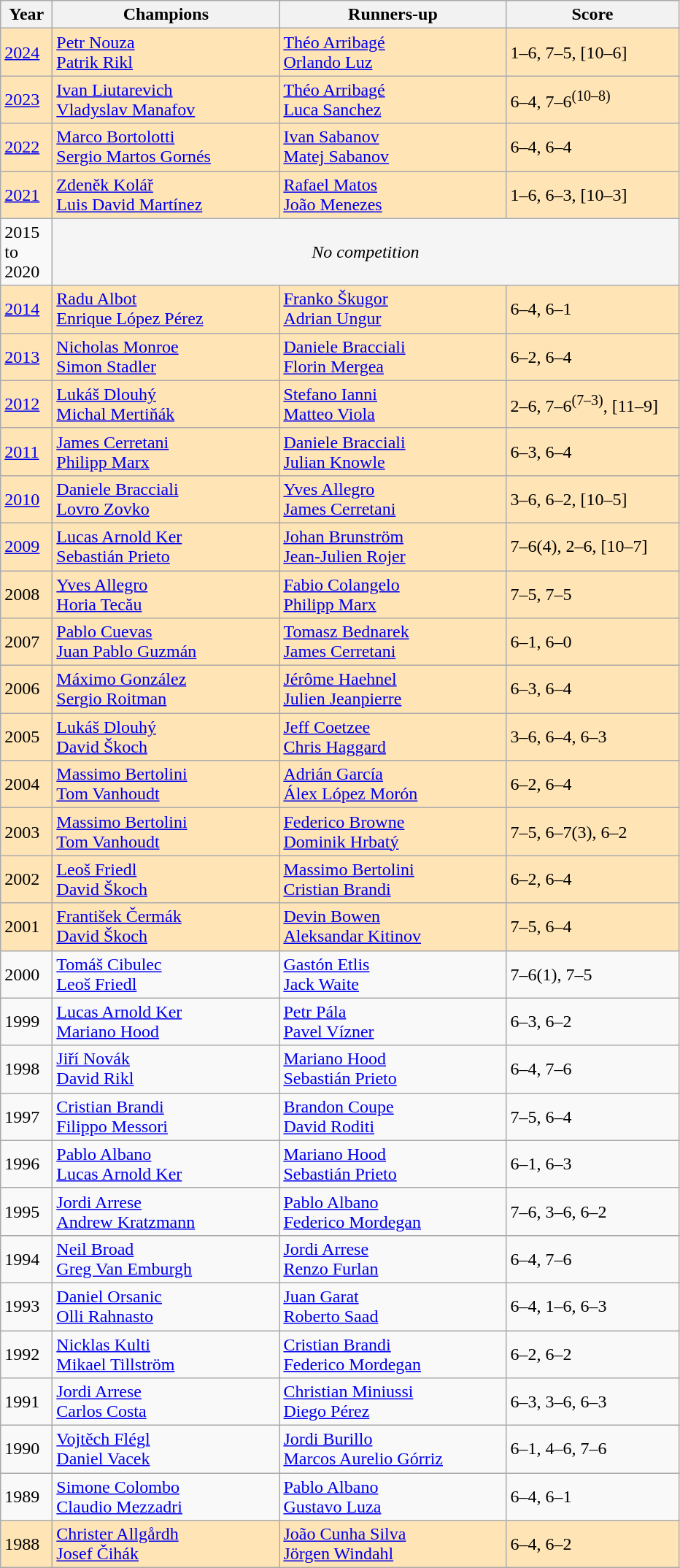<table class="wikitable">
<tr>
<th style="width:40px">Year</th>
<th style="width:200px">Champions</th>
<th style="width:200px">Runners-up</th>
<th style="width:150px" class="unsortable">Score</th>
</tr>
<tr bgcolor="moccasin">
<td><a href='#'>2024</a></td>
<td> <a href='#'>Petr Nouza</a> <br>  <a href='#'>Patrik Rikl</a></td>
<td> <a href='#'>Théo Arribagé</a> <br>  <a href='#'>Orlando Luz</a></td>
<td>1–6, 7–5, [10–6]</td>
</tr>
<tr bgcolor="moccasin">
<td><a href='#'>2023</a></td>
<td> <a href='#'>Ivan Liutarevich</a> <br>  <a href='#'>Vladyslav Manafov</a></td>
<td> <a href='#'>Théo Arribagé</a> <br>  <a href='#'>Luca Sanchez</a></td>
<td>6–4, 7–6<sup>(10–8)</sup></td>
</tr>
<tr bgcolor="moccasin">
<td><a href='#'>2022</a></td>
<td> <a href='#'>Marco Bortolotti</a> <br>  <a href='#'>Sergio Martos Gornés</a></td>
<td> <a href='#'>Ivan Sabanov</a> <br>  <a href='#'>Matej Sabanov</a></td>
<td>6–4, 6–4</td>
</tr>
<tr bgcolor="moccasin">
<td><a href='#'>2021</a></td>
<td> <a href='#'>Zdeněk Kolář</a> <br>  <a href='#'>Luis David Martínez</a></td>
<td> <a href='#'>Rafael Matos</a> <br>  <a href='#'>João Menezes</a></td>
<td>1–6, 6–3, [10–3]</td>
</tr>
<tr>
<td>2015 to 2020</td>
<td align="center" bgcolor="#f5f5f5" colspan="4"><em>No competition</em></td>
</tr>
<tr bgcolor="moccasin">
<td><a href='#'>2014</a></td>
<td> <a href='#'>Radu Albot</a> <br>  <a href='#'>Enrique López Pérez</a></td>
<td> <a href='#'>Franko Škugor</a> <br>  <a href='#'>Adrian Ungur</a></td>
<td>6–4, 6–1</td>
</tr>
<tr bgcolor="moccasin">
<td><a href='#'>2013</a></td>
<td> <a href='#'>Nicholas Monroe</a> <br>  <a href='#'>Simon Stadler</a></td>
<td> <a href='#'>Daniele Bracciali</a> <br>  <a href='#'>Florin Mergea</a></td>
<td>6–2, 6–4</td>
</tr>
<tr bgcolor="moccasin">
<td><a href='#'>2012</a></td>
<td> <a href='#'>Lukáš Dlouhý</a><br> <a href='#'>Michal Mertiňák</a></td>
<td> <a href='#'>Stefano Ianni</a><br> <a href='#'>Matteo Viola</a></td>
<td>2–6, 7–6<sup>(7–3)</sup>, [11–9]</td>
</tr>
<tr bgcolor="moccasin">
<td><a href='#'>2011</a></td>
<td> <a href='#'>James Cerretani</a><br> <a href='#'>Philipp Marx</a></td>
<td> <a href='#'>Daniele Bracciali</a><br> <a href='#'>Julian Knowle</a></td>
<td>6–3, 6–4</td>
</tr>
<tr bgcolor="moccasin">
<td><a href='#'>2010</a></td>
<td> <a href='#'>Daniele Bracciali</a><br> <a href='#'>Lovro Zovko</a></td>
<td> <a href='#'>Yves Allegro</a><br> <a href='#'>James Cerretani</a></td>
<td>3–6, 6–2, [10–5]</td>
</tr>
<tr bgcolor="moccasin">
<td><a href='#'>2009</a></td>
<td> <a href='#'>Lucas Arnold Ker</a><br> <a href='#'>Sebastián Prieto</a></td>
<td> <a href='#'>Johan Brunström</a><br> <a href='#'>Jean-Julien Rojer</a></td>
<td>7–6(4), 2–6, [10–7]</td>
</tr>
<tr bgcolor="moccasin">
<td>2008</td>
<td> <a href='#'>Yves Allegro</a><br> <a href='#'>Horia Tecău</a></td>
<td> <a href='#'>Fabio Colangelo</a><br> <a href='#'>Philipp Marx</a></td>
<td>7–5, 7–5</td>
</tr>
<tr bgcolor="moccasin">
<td>2007</td>
<td> <a href='#'>Pablo Cuevas</a><br> <a href='#'>Juan Pablo Guzmán</a></td>
<td> <a href='#'>Tomasz Bednarek</a><br> <a href='#'>James Cerretani</a></td>
<td>6–1, 6–0</td>
</tr>
<tr bgcolor="moccasin">
<td>2006</td>
<td> <a href='#'>Máximo González</a><br> <a href='#'>Sergio Roitman</a></td>
<td> <a href='#'>Jérôme Haehnel</a><br> <a href='#'>Julien Jeanpierre</a></td>
<td>6–3, 6–4</td>
</tr>
<tr bgcolor="moccasin">
<td>2005</td>
<td> <a href='#'>Lukáš Dlouhý</a><br> <a href='#'>David Škoch</a></td>
<td> <a href='#'>Jeff Coetzee</a><br> <a href='#'>Chris Haggard</a></td>
<td>3–6, 6–4, 6–3</td>
</tr>
<tr bgcolor="moccasin">
<td>2004</td>
<td> <a href='#'>Massimo Bertolini</a><br> <a href='#'>Tom Vanhoudt</a></td>
<td> <a href='#'>Adrián García</a><br> <a href='#'>Álex López Morón</a></td>
<td>6–2, 6–4</td>
</tr>
<tr bgcolor="moccasin">
<td>2003</td>
<td> <a href='#'>Massimo Bertolini</a><br> <a href='#'>Tom Vanhoudt</a></td>
<td> <a href='#'>Federico Browne</a><br> <a href='#'>Dominik Hrbatý</a></td>
<td>7–5, 6–7(3), 6–2</td>
</tr>
<tr bgcolor="moccasin">
<td>2002</td>
<td> <a href='#'>Leoš Friedl</a><br> <a href='#'>David Škoch</a></td>
<td> <a href='#'>Massimo Bertolini</a><br> <a href='#'>Cristian Brandi</a></td>
<td>6–2, 6–4</td>
</tr>
<tr bgcolor="moccasin">
<td>2001</td>
<td> <a href='#'>František Čermák</a><br> <a href='#'>David Škoch</a></td>
<td> <a href='#'>Devin Bowen</a><br> <a href='#'>Aleksandar Kitinov</a></td>
<td>7–5, 6–4</td>
</tr>
<tr>
<td>2000</td>
<td> <a href='#'>Tomáš Cibulec</a><br> <a href='#'>Leoš Friedl</a></td>
<td> <a href='#'>Gastón Etlis</a><br> <a href='#'>Jack Waite</a></td>
<td>7–6(1), 7–5</td>
</tr>
<tr>
<td>1999</td>
<td> <a href='#'>Lucas Arnold Ker</a><br> <a href='#'>Mariano Hood</a></td>
<td> <a href='#'>Petr Pála</a><br> <a href='#'>Pavel Vízner</a></td>
<td>6–3, 6–2</td>
</tr>
<tr>
<td>1998</td>
<td> <a href='#'>Jiří Novák</a><br> <a href='#'>David Rikl</a></td>
<td> <a href='#'>Mariano Hood</a><br> <a href='#'>Sebastián Prieto</a></td>
<td>6–4, 7–6</td>
</tr>
<tr>
<td>1997</td>
<td> <a href='#'>Cristian Brandi</a><br> <a href='#'>Filippo Messori</a></td>
<td> <a href='#'>Brandon Coupe</a><br> <a href='#'>David Roditi</a></td>
<td>7–5, 6–4</td>
</tr>
<tr>
<td>1996</td>
<td> <a href='#'>Pablo Albano</a><br> <a href='#'>Lucas Arnold Ker</a></td>
<td> <a href='#'>Mariano Hood</a><br> <a href='#'>Sebastián Prieto</a></td>
<td>6–1, 6–3</td>
</tr>
<tr>
<td>1995</td>
<td> <a href='#'>Jordi Arrese</a><br> <a href='#'>Andrew Kratzmann</a></td>
<td> <a href='#'>Pablo Albano</a><br> <a href='#'>Federico Mordegan</a></td>
<td>7–6, 3–6, 6–2</td>
</tr>
<tr>
<td>1994</td>
<td> <a href='#'>Neil Broad</a><br> <a href='#'>Greg Van Emburgh</a></td>
<td> <a href='#'>Jordi Arrese</a><br> <a href='#'>Renzo Furlan</a></td>
<td>6–4, 7–6</td>
</tr>
<tr>
<td>1993</td>
<td> <a href='#'>Daniel Orsanic</a><br> <a href='#'>Olli Rahnasto</a></td>
<td> <a href='#'>Juan Garat</a><br> <a href='#'>Roberto Saad</a></td>
<td>6–4, 1–6, 6–3</td>
</tr>
<tr>
<td>1992</td>
<td> <a href='#'>Nicklas Kulti</a><br> <a href='#'>Mikael Tillström</a></td>
<td> <a href='#'>Cristian Brandi</a><br> <a href='#'>Federico Mordegan</a></td>
<td>6–2, 6–2</td>
</tr>
<tr>
<td>1991</td>
<td> <a href='#'>Jordi Arrese</a><br> <a href='#'>Carlos Costa</a></td>
<td> <a href='#'>Christian Miniussi</a><br> <a href='#'>Diego Pérez</a></td>
<td>6–3, 3–6, 6–3</td>
</tr>
<tr>
<td>1990</td>
<td> <a href='#'>Vojtěch Flégl</a><br> <a href='#'>Daniel Vacek</a></td>
<td> <a href='#'>Jordi Burillo</a><br> <a href='#'>Marcos Aurelio Górriz</a></td>
<td>6–1, 4–6, 7–6</td>
</tr>
<tr>
<td>1989</td>
<td> <a href='#'>Simone Colombo</a><br> <a href='#'>Claudio Mezzadri</a></td>
<td> <a href='#'>Pablo Albano</a><br> <a href='#'>Gustavo Luza</a></td>
<td>6–4, 6–1</td>
</tr>
<tr bgcolor="moccasin">
<td>1988</td>
<td> <a href='#'>Christer Allgårdh</a><br> <a href='#'>Josef Čihák</a></td>
<td> <a href='#'>João Cunha Silva</a><br> <a href='#'>Jörgen Windahl</a></td>
<td>6–4, 6–2</td>
</tr>
</table>
